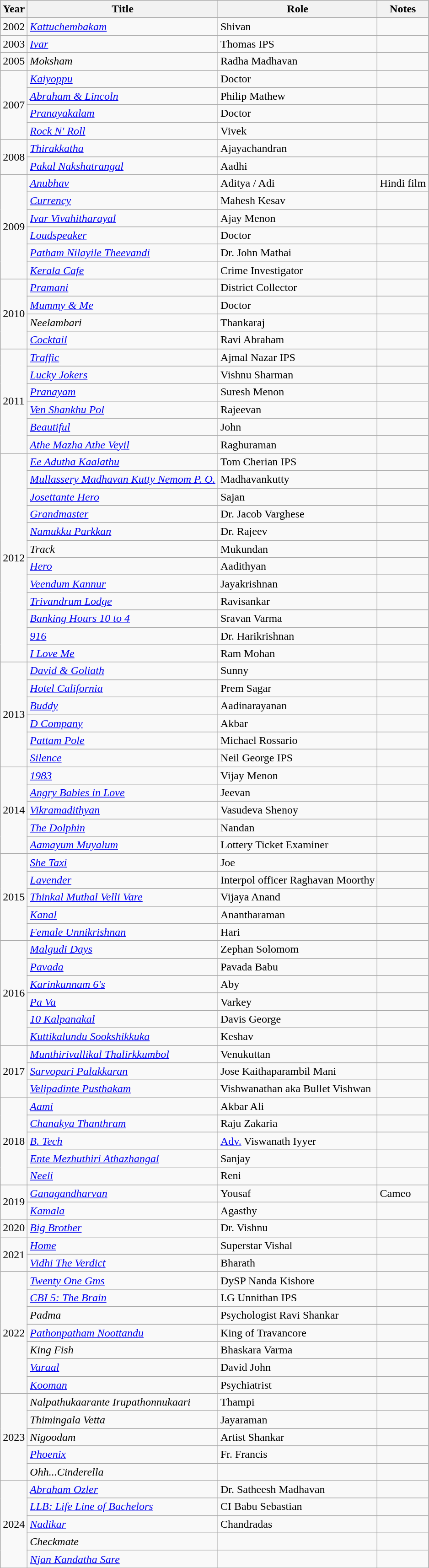<table class="wikitable sortable">
<tr>
<th scope="col">Year</th>
<th scope="col">Title</th>
<th scope="col">Role</th>
<th scope="col" class="unsortable">Notes</th>
</tr>
<tr>
<td>2002</td>
<td><em><a href='#'>Kattuchembakam</a></em></td>
<td>Shivan</td>
<td></td>
</tr>
<tr>
<td>2003</td>
<td><em><a href='#'>Ivar</a></em></td>
<td>Thomas IPS</td>
<td></td>
</tr>
<tr>
<td>2005</td>
<td><em>Moksham</em></td>
<td>Radha Madhavan</td>
<td></td>
</tr>
<tr>
<td rowspan=4>2007</td>
<td><em><a href='#'>Kaiyoppu</a></em></td>
<td>Doctor</td>
<td></td>
</tr>
<tr>
<td><em><a href='#'>Abraham & Lincoln</a></em></td>
<td>Philip Mathew</td>
<td></td>
</tr>
<tr>
<td><em><a href='#'>Pranayakalam</a></em></td>
<td>Doctor</td>
<td></td>
</tr>
<tr>
<td><em><a href='#'>Rock N' Roll</a></em></td>
<td>Vivek</td>
<td></td>
</tr>
<tr>
<td rowspan=2>2008</td>
<td><em><a href='#'>Thirakkatha</a></em></td>
<td>Ajayachandran</td>
<td></td>
</tr>
<tr>
<td><em><a href='#'>Pakal Nakshatrangal</a></em></td>
<td>Aadhi</td>
<td></td>
</tr>
<tr>
<td rowspan=6>2009</td>
<td><em><a href='#'>Anubhav</a></em></td>
<td>Aditya / Adi</td>
<td>Hindi film</td>
</tr>
<tr>
<td><em><a href='#'>Currency</a></em></td>
<td>Mahesh Kesav</td>
<td></td>
</tr>
<tr>
<td><em><a href='#'>Ivar Vivahitharayal</a></em></td>
<td>Ajay Menon</td>
<td></td>
</tr>
<tr>
<td><em><a href='#'>Loudspeaker</a></em></td>
<td>Doctor</td>
<td></td>
</tr>
<tr>
<td><em><a href='#'>Patham Nilayile Theevandi</a></em></td>
<td>Dr. John Mathai</td>
<td></td>
</tr>
<tr>
<td><em><a href='#'>Kerala Cafe</a></em></td>
<td>Crime Investigator</td>
<td></td>
</tr>
<tr>
<td rowspan=4>2010</td>
<td><em><a href='#'>Pramani</a></em></td>
<td>District Collector</td>
<td></td>
</tr>
<tr>
<td><em><a href='#'>Mummy & Me</a></em></td>
<td>Doctor</td>
<td></td>
</tr>
<tr>
<td><em>Neelambari</em></td>
<td>Thankaraj</td>
<td></td>
</tr>
<tr>
<td><em><a href='#'>Cocktail</a></em></td>
<td>Ravi Abraham</td>
<td></td>
</tr>
<tr>
<td rowspan=6>2011</td>
<td><em><a href='#'>Traffic</a></em></td>
<td>Ajmal Nazar IPS</td>
<td></td>
</tr>
<tr>
<td><em><a href='#'>Lucky Jokers</a></em></td>
<td>Vishnu Sharman</td>
<td></td>
</tr>
<tr>
<td><em><a href='#'>Pranayam</a></em></td>
<td>Suresh Menon</td>
<td></td>
</tr>
<tr>
<td><em><a href='#'>Ven Shankhu Pol</a></em></td>
<td>Rajeevan</td>
<td></td>
</tr>
<tr>
<td><em><a href='#'>Beautiful</a></em></td>
<td>John</td>
<td></td>
</tr>
<tr>
<td><em><a href='#'>Athe Mazha Athe Veyil</a></em></td>
<td>Raghuraman</td>
<td></td>
</tr>
<tr>
<td rowspan=12>2012</td>
<td><em><a href='#'>Ee Adutha Kaalathu</a></em></td>
<td>Tom Cherian IPS</td>
<td></td>
</tr>
<tr>
<td><em><a href='#'>Mullassery Madhavan Kutty Nemom P. O.</a></em></td>
<td>Madhavankutty</td>
<td></td>
</tr>
<tr>
<td><em><a href='#'>Josettante Hero</a></em></td>
<td>Sajan</td>
<td></td>
</tr>
<tr>
<td><em><a href='#'>Grandmaster</a></em></td>
<td>Dr. Jacob Varghese</td>
<td></td>
</tr>
<tr>
<td><em><a href='#'>Namukku Parkkan</a></em></td>
<td>Dr. Rajeev</td>
<td></td>
</tr>
<tr>
<td><em>Track</em></td>
<td>Mukundan</td>
<td></td>
</tr>
<tr>
<td><em><a href='#'>Hero</a></em></td>
<td>Aadithyan</td>
<td></td>
</tr>
<tr>
<td><em><a href='#'>Veendum Kannur</a></em></td>
<td>Jayakrishnan</td>
<td></td>
</tr>
<tr>
<td><em><a href='#'>Trivandrum Lodge</a></em></td>
<td>Ravisankar</td>
<td></td>
</tr>
<tr>
<td><em><a href='#'>Banking Hours 10 to 4</a></em></td>
<td>Sravan Varma</td>
<td></td>
</tr>
<tr>
<td><em><a href='#'>916</a></em></td>
<td>Dr. Harikrishnan</td>
<td></td>
</tr>
<tr>
<td><em><a href='#'>I Love Me</a></em></td>
<td>Ram Mohan</td>
<td></td>
</tr>
<tr>
<td rowspan=6>2013</td>
<td><em><a href='#'>David & Goliath</a></em></td>
<td>Sunny</td>
<td></td>
</tr>
<tr>
<td><em><a href='#'>Hotel California</a></em></td>
<td>Prem Sagar</td>
<td></td>
</tr>
<tr>
<td><em><a href='#'>Buddy</a></em></td>
<td>Aadinarayanan</td>
<td></td>
</tr>
<tr>
<td><em><a href='#'>D Company</a></em></td>
<td>Akbar</td>
<td></td>
</tr>
<tr>
<td><em><a href='#'>Pattam Pole</a></em></td>
<td>Michael Rossario</td>
<td></td>
</tr>
<tr>
<td><em><a href='#'>Silence</a></em></td>
<td>Neil George IPS</td>
<td></td>
</tr>
<tr>
<td rowspan=5>2014</td>
<td><em><a href='#'>1983</a></em></td>
<td>Vijay Menon</td>
<td></td>
</tr>
<tr>
<td><em><a href='#'>Angry Babies in Love</a></em></td>
<td>Jeevan</td>
<td></td>
</tr>
<tr>
<td><em><a href='#'>Vikramadithyan</a></em></td>
<td>Vasudeva Shenoy</td>
<td></td>
</tr>
<tr>
<td><em><a href='#'>The Dolphin</a></em></td>
<td>Nandan</td>
<td></td>
</tr>
<tr>
<td><em><a href='#'>Aamayum Muyalum</a></em></td>
<td>Lottery Ticket Examiner</td>
<td></td>
</tr>
<tr>
<td rowspan=5>2015</td>
<td><em><a href='#'>She Taxi</a></em></td>
<td>Joe</td>
<td></td>
</tr>
<tr>
<td><em><a href='#'>Lavender</a></em></td>
<td>Interpol officer Raghavan Moorthy</td>
<td></td>
</tr>
<tr>
<td><em><a href='#'>Thinkal Muthal Velli Vare</a></em></td>
<td>Vijaya Anand</td>
<td></td>
</tr>
<tr>
<td><em><a href='#'>Kanal</a></em></td>
<td>Anantharaman</td>
<td></td>
</tr>
<tr>
<td><em><a href='#'>Female Unnikrishnan</a></em></td>
<td>Hari</td>
<td></td>
</tr>
<tr>
<td rowspan=6>2016</td>
<td><em><a href='#'>Malgudi Days</a></em></td>
<td>Zephan Solomom</td>
<td></td>
</tr>
<tr>
<td><em><a href='#'>Pavada</a></em></td>
<td>Pavada Babu</td>
<td></td>
</tr>
<tr>
<td><em><a href='#'>Karinkunnam 6's</a></em></td>
<td>Aby</td>
<td></td>
</tr>
<tr>
<td><em><a href='#'>Pa Va</a></em></td>
<td>Varkey</td>
<td></td>
</tr>
<tr>
<td><em><a href='#'>10 Kalpanakal</a></em></td>
<td>Davis George</td>
<td></td>
</tr>
<tr>
<td><em><a href='#'>Kuttikalundu Sookshikkuka</a></em></td>
<td>Keshav</td>
<td></td>
</tr>
<tr>
<td rowspan=3>2017</td>
<td><em><a href='#'>Munthirivallikal Thalirkkumbol</a></em></td>
<td>Venukuttan</td>
<td></td>
</tr>
<tr>
<td><em><a href='#'>Sarvopari Palakkaran</a></em></td>
<td>Jose Kaithaparambil Mani</td>
<td></td>
</tr>
<tr>
<td><em><a href='#'>Velipadinte Pusthakam</a></em></td>
<td>Vishwanathan aka Bullet Vishwan</td>
<td></td>
</tr>
<tr>
<td rowspan=5>2018</td>
<td><em><a href='#'>Aami</a></em></td>
<td>Akbar Ali</td>
<td></td>
</tr>
<tr>
<td><em><a href='#'>Chanakya Thanthram</a></em></td>
<td>Raju Zakaria</td>
<td></td>
</tr>
<tr>
<td><em><a href='#'>B. Tech</a></em></td>
<td><a href='#'>Adv.</a> Viswanath Iyyer</td>
<td></td>
</tr>
<tr>
<td><em><a href='#'>Ente Mezhuthiri Athazhangal</a></em></td>
<td>Sanjay</td>
<td></td>
</tr>
<tr>
<td><em><a href='#'>Neeli</a></em></td>
<td>Reni</td>
<td></td>
</tr>
<tr>
<td rowspan=2>2019</td>
<td><em><a href='#'>Ganagandharvan</a></em></td>
<td>Yousaf</td>
<td>Cameo</td>
</tr>
<tr>
<td><em><a href='#'>Kamala</a></em></td>
<td>Agasthy</td>
<td></td>
</tr>
<tr>
<td>2020</td>
<td><em><a href='#'>Big Brother</a></em></td>
<td>Dr. Vishnu</td>
<td></td>
</tr>
<tr>
<td rowspan=2>2021</td>
<td><em><a href='#'>Home</a></em></td>
<td>Superstar Vishal</td>
<td></td>
</tr>
<tr>
<td><em><a href='#'>Vidhi The Verdict</a></em></td>
<td>Bharath</td>
<td></td>
</tr>
<tr>
<td rowspan=7>2022</td>
<td><em><a href='#'>Twenty One Gms</a></em></td>
<td>DySP Nanda Kishore</td>
<td></td>
</tr>
<tr>
<td><em><a href='#'>CBI 5: The Brain</a></em></td>
<td>I.G Unnithan IPS</td>
<td></td>
</tr>
<tr>
<td><em>Padma</em></td>
<td>Psychologist Ravi Shankar</td>
<td></td>
</tr>
<tr>
<td><em><a href='#'>Pathonpatham Noottandu</a></em></td>
<td>King of Travancore</td>
<td></td>
</tr>
<tr>
<td><em>King Fish</em></td>
<td>Bhaskara Varma</td>
<td></td>
</tr>
<tr>
<td><em><a href='#'>Varaal</a></em></td>
<td>David John</td>
<td></td>
</tr>
<tr>
<td><em><a href='#'>Kooman</a></em></td>
<td>Psychiatrist</td>
<td></td>
</tr>
<tr>
<td rowspan=5>2023</td>
<td><em>Nalpathukaarante Irupathonnukaari</em></td>
<td>Thampi</td>
<td></td>
</tr>
<tr>
<td><em>Thimingala Vetta</em></td>
<td>Jayaraman</td>
<td></td>
</tr>
<tr>
<td><em>Nigoodam</em></td>
<td>Artist Shankar</td>
<td></td>
</tr>
<tr>
<td><em><a href='#'>Phoenix</a></em></td>
<td>Fr. Francis</td>
<td></td>
</tr>
<tr>
<td><em>Ohh...Cinderella</em></td>
<td></td>
<td></td>
</tr>
<tr>
<td rowspan=5>2024</td>
<td><em><a href='#'>Abraham Ozler</a></em></td>
<td>Dr. Satheesh Madhavan</td>
<td></td>
</tr>
<tr>
<td><em><a href='#'>LLB: Life Line of Bachelors</a></em></td>
<td>CI Babu Sebastian</td>
<td></td>
</tr>
<tr>
<td><em><a href='#'>Nadikar</a></em></td>
<td>Chandradas</td>
<td></td>
</tr>
<tr>
<td><em>Checkmate</em></td>
<td></td>
<td></td>
</tr>
<tr>
<td><em><a href='#'>Njan Kandatha Sare</a></em></td>
<td></td>
<td></td>
</tr>
<tr>
</tr>
</table>
